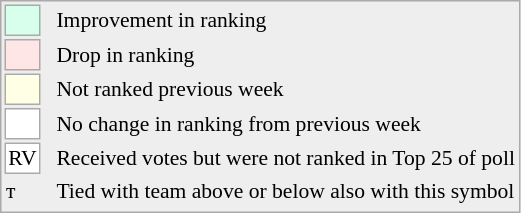<table style="font-size:90%; border:1px solid #aaa; white-space:nowrap; background:#eee;">
<tr>
<td style="background:#d8ffeb; width:20px; border:1px solid #aaa;"> </td>
<td rowspan=6> </td>
<td>Improvement in ranking</td>
</tr>
<tr>
<td style="background:#ffe6e6; width:20px; border:1px solid #aaa;"> </td>
<td>Drop in ranking</td>
</tr>
<tr>
<td style="background:#ffffe6; width:20px; border:1px solid #aaa;"> </td>
<td>Not ranked previous week</td>
</tr>
<tr>
<td style="background:#fff; width:20px; border:1px solid #aaa;"> </td>
<td>No change in ranking from previous week</td>
</tr>
<tr>
<td style="text-align:center; width:20px; border:1px solid #aaa; background:white;">RV</td>
<td>Received votes but were not ranked in Top 25 of poll</td>
</tr>
<tr>
<td>т</td>
<td>Tied with team above or below also with this symbol</td>
</tr>
<tr>
</tr>
</table>
